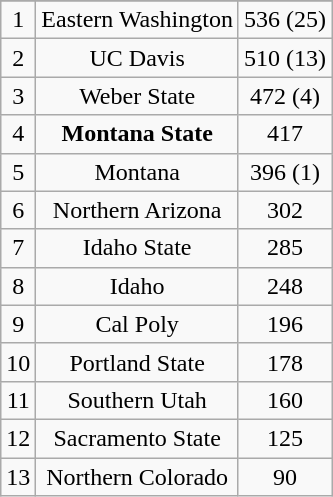<table class="wikitable" style="display: inline-table;">
<tr align="center">
</tr>
<tr align="center">
<td>1</td>
<td>Eastern Washington</td>
<td>536 (25)</td>
</tr>
<tr align="center">
<td>2</td>
<td>UC Davis</td>
<td>510 (13)</td>
</tr>
<tr align="center">
<td>3</td>
<td>Weber State</td>
<td>472 (4)</td>
</tr>
<tr align="center">
<td>4</td>
<td><strong>Montana State</strong></td>
<td>417</td>
</tr>
<tr align="center">
<td>5</td>
<td>Montana</td>
<td>396 (1)</td>
</tr>
<tr align="center">
<td>6</td>
<td>Northern Arizona</td>
<td>302</td>
</tr>
<tr align="center">
<td>7</td>
<td>Idaho State</td>
<td>285</td>
</tr>
<tr align="center">
<td>8</td>
<td>Idaho</td>
<td>248</td>
</tr>
<tr align="center">
<td>9</td>
<td>Cal Poly</td>
<td>196</td>
</tr>
<tr align="center">
<td>10</td>
<td>Portland State</td>
<td>178</td>
</tr>
<tr align="center">
<td>11</td>
<td>Southern Utah</td>
<td>160</td>
</tr>
<tr align="center">
<td>12</td>
<td>Sacramento State</td>
<td>125</td>
</tr>
<tr align="center">
<td>13</td>
<td>Northern Colorado</td>
<td>90</td>
</tr>
</table>
